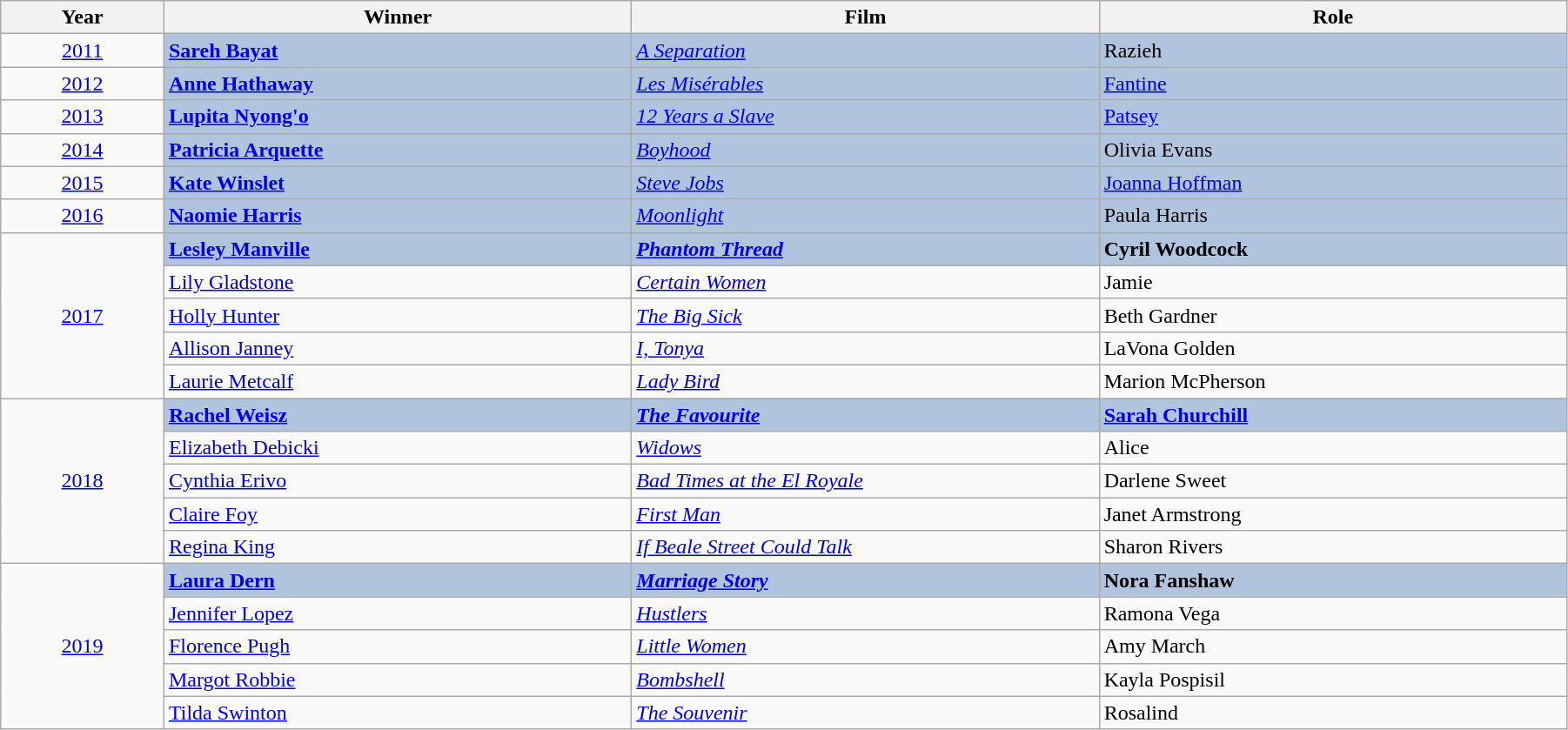<table class="wikitable" width="95%" cellpadding="5">
<tr>
<th width="100"><strong>Year</strong></th>
<th width="300"><strong>Winner</strong></th>
<th width="300"><strong>Film</strong></th>
<th width="300"><strong>Role</strong></th>
</tr>
<tr>
<td style="text-align:center;"><a href='#'>2011</a></td>
<td style="background:#B0C4DE;"><strong><a href='#'>Sareh Bayat</a></strong></td>
<td style="background:#B0C4DE;"><em><a href='#'>A Separation</a></em></td>
<td style="background:#B0C4DE;">Razieh</td>
</tr>
<tr>
<td style="text-align:center;"><a href='#'>2012</a></td>
<td style="background:#B0C4DE;"><strong><a href='#'>Anne Hathaway</a></strong></td>
<td style="background:#B0C4DE;"><em><a href='#'>Les Misérables</a></em></td>
<td style="background:#B0C4DE;"><a href='#'>Fantine</a></td>
</tr>
<tr>
<td style="text-align:center;"><a href='#'>2013</a></td>
<td style="background:#B0C4DE;"><strong><a href='#'>Lupita Nyong'o</a></strong></td>
<td style="background:#B0C4DE;"><em><a href='#'>12 Years a Slave</a></em></td>
<td style="background:#B0C4DE;"><a href='#'>Patsey</a></td>
</tr>
<tr>
<td style="text-align:center;"><a href='#'>2014</a></td>
<td style="background:#B0C4DE;"><strong><a href='#'>Patricia Arquette</a></strong></td>
<td style="background:#B0C4DE;"><em><a href='#'>Boyhood</a></em></td>
<td style="background:#B0C4DE;">Olivia Evans</td>
</tr>
<tr>
<td style="text-align:center;"><a href='#'>2015</a></td>
<td style="background:#B0C4DE;"><strong><a href='#'>Kate Winslet</a></strong></td>
<td style="background:#B0C4DE;"><em><a href='#'>Steve Jobs</a></em></td>
<td style="background:#B0C4DE;"><a href='#'>Joanna Hoffman</a></td>
</tr>
<tr>
<td style="text-align:center;"><a href='#'>2016</a></td>
<td style="background:#B0C4DE;"><strong><a href='#'>Naomie Harris</a></strong></td>
<td style="background:#B0C4DE;"><em><a href='#'>Moonlight</a></em></td>
<td style="background:#B0C4DE;">Paula Harris</td>
</tr>
<tr>
<td rowspan="5" style="text-align:center;"><a href='#'>2017</a></td>
<td style="background:#B0C4DE;"><strong><a href='#'>Lesley Manville</a></strong></td>
<td style="background:#B0C4DE;"><em><a href='#'><strong>Phantom Thread</strong></a></em></td>
<td style="background:#B0C4DE;"><strong>Cyril Woodcock</strong></td>
</tr>
<tr>
<td><a href='#'>Lily Gladstone</a></td>
<td><em><a href='#'>Certain Women</a></em></td>
<td>Jamie</td>
</tr>
<tr>
<td><a href='#'>Holly Hunter</a></td>
<td><em><a href='#'>The Big Sick</a></em></td>
<td>Beth Gardner</td>
</tr>
<tr>
<td><a href='#'>Allison Janney</a></td>
<td><em><a href='#'>I, Tonya</a></em></td>
<td>LaVona Golden</td>
</tr>
<tr>
<td><a href='#'>Laurie Metcalf</a></td>
<td><em><a href='#'>Lady Bird</a></em></td>
<td>Marion McPherson</td>
</tr>
<tr>
<td rowspan="5" style="text-align:center;"><a href='#'>2018</a></td>
<td style="background:#B0C4DE;"><strong><a href='#'>Rachel Weisz</a></strong></td>
<td style="background:#B0C4DE;"><em><a href='#'><strong>The Favourite</strong></a></em></td>
<td style="background:#B0C4DE;"><a href='#'><strong>Sarah Churchill</strong></a></td>
</tr>
<tr>
<td><a href='#'>Elizabeth Debicki</a></td>
<td><em><a href='#'>Widows</a></em></td>
<td>Alice</td>
</tr>
<tr>
<td><a href='#'>Cynthia Erivo</a></td>
<td><em><a href='#'>Bad Times at the El Royale</a></em></td>
<td>Darlene Sweet</td>
</tr>
<tr>
<td><a href='#'>Claire Foy</a></td>
<td><em><a href='#'>First Man</a></em></td>
<td>Janet Armstrong</td>
</tr>
<tr>
<td><a href='#'>Regina King</a></td>
<td><em><a href='#'>If Beale Street Could Talk</a></em></td>
<td>Sharon Rivers</td>
</tr>
<tr>
<td rowspan="5"style="text-align:center;"><a href='#'>2019</a></td>
<td style="background:#B0C4DE;"><strong><a href='#'>Laura Dern</a></strong></td>
<td style="background:#B0C4DE;"><em><a href='#'><strong>Marriage Story</strong></a></em></td>
<td style="background:#B0C4DE;"><strong>Nora Fanshaw</strong></td>
</tr>
<tr>
<td><a href='#'>Jennifer Lopez</a></td>
<td><em><a href='#'>Hustlers</a></em></td>
<td>Ramona Vega</td>
</tr>
<tr>
<td><a href='#'>Florence Pugh</a></td>
<td><em><a href='#'>Little Women</a></em></td>
<td>Amy March</td>
</tr>
<tr>
<td><a href='#'>Margot Robbie</a></td>
<td><em><a href='#'>Bombshell</a></em></td>
<td>Kayla Pospisil</td>
</tr>
<tr>
<td><a href='#'>Tilda Swinton</a></td>
<td><em><a href='#'>The Souvenir</a></em></td>
<td>Rosalind</td>
</tr>
</table>
